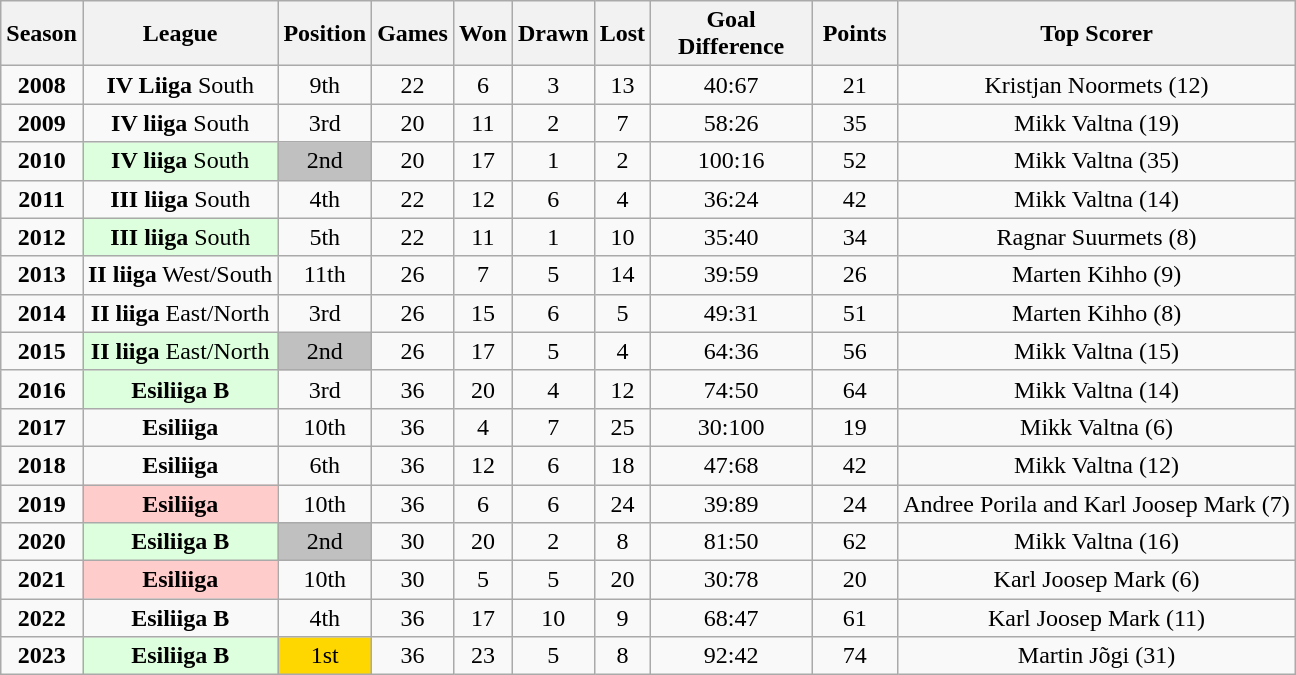<table class="wikitable" style="text-align:center">
<tr>
<th>Season</th>
<th>League</th>
<th width="50px">Position</th>
<th width="15px">Games</th>
<th width="15px">Won</th>
<th width="15px">Drawn</th>
<th width="15px">Lost</th>
<th width="100px">Goal Difference</th>
<th width="50px">Points</th>
<th>Top Scorer</th>
</tr>
<tr>
<td><strong>2008</strong></td>
<td><strong>IV Liiga</strong> South</td>
<td>9th</td>
<td>22</td>
<td>6</td>
<td>3</td>
<td>13</td>
<td>40:67</td>
<td>21</td>
<td>Kristjan Noormets (12)</td>
</tr>
<tr>
<td><strong>2009</strong></td>
<td><strong>IV liiga</strong> South</td>
<td>3rd</td>
<td>20</td>
<td>11</td>
<td>2</td>
<td>7</td>
<td>58:26</td>
<td>35</td>
<td>Mikk Valtna (19)</td>
</tr>
<tr>
<td><strong>2010</strong></td>
<td bgcolor="#DDFFDD"><strong>IV liiga</strong> South</td>
<td bgcolor="silver">2nd</td>
<td>20</td>
<td>17</td>
<td>1</td>
<td>2</td>
<td>100:16</td>
<td>52</td>
<td>Mikk Valtna (35)</td>
</tr>
<tr>
<td><strong>2011</strong></td>
<td><strong>III liiga</strong> South</td>
<td>4th</td>
<td>22</td>
<td>12</td>
<td>6</td>
<td>4</td>
<td>36:24</td>
<td>42</td>
<td>Mikk Valtna (14)</td>
</tr>
<tr>
<td><strong>2012</strong></td>
<td bgcolor="#DDFFDD"><strong>III liiga</strong> South</td>
<td>5th</td>
<td>22</td>
<td>11</td>
<td>1</td>
<td>10</td>
<td>35:40</td>
<td>34</td>
<td>Ragnar Suurmets (8)</td>
</tr>
<tr>
<td><strong>2013</strong></td>
<td><strong>II liiga</strong> West/South</td>
<td>11th</td>
<td>26</td>
<td>7</td>
<td>5</td>
<td>14</td>
<td>39:59</td>
<td>26</td>
<td>Marten Kihho (9)</td>
</tr>
<tr>
<td><strong>2014</strong></td>
<td><strong>II liiga</strong> East/North</td>
<td>3rd</td>
<td>26</td>
<td>15</td>
<td>6</td>
<td>5</td>
<td>49:31</td>
<td>51</td>
<td>Marten Kihho (8)</td>
</tr>
<tr>
<td><strong>2015</strong></td>
<td bgcolor="#DDFFDD"><strong>II liiga</strong> East/North</td>
<td bgcolor="silver">2nd</td>
<td>26</td>
<td>17</td>
<td>5</td>
<td>4</td>
<td>64:36</td>
<td>56</td>
<td>Mikk Valtna (15)</td>
</tr>
<tr>
<td><strong>2016</strong></td>
<td bgcolor="#DDFFDD"><strong>Esiliiga B</strong></td>
<td>3rd</td>
<td>36</td>
<td>20</td>
<td>4</td>
<td>12</td>
<td>74:50</td>
<td>64</td>
<td>Mikk Valtna (14)</td>
</tr>
<tr>
<td><strong>2017</strong></td>
<td><strong>Esiliiga</strong></td>
<td>10th</td>
<td>36</td>
<td>4</td>
<td>7</td>
<td>25</td>
<td>30:100</td>
<td>19</td>
<td>Mikk Valtna (6)</td>
</tr>
<tr>
<td><strong>2018</strong></td>
<td><strong>Esiliiga</strong></td>
<td>6th</td>
<td>36</td>
<td>12</td>
<td>6</td>
<td>18</td>
<td>47:68</td>
<td>42</td>
<td>Mikk Valtna (12)</td>
</tr>
<tr>
<td><strong>2019</strong></td>
<td bgcolor="#FFCCCC"><strong>Esiliiga</strong></td>
<td>10th</td>
<td>36</td>
<td>6</td>
<td>6</td>
<td>24</td>
<td>39:89</td>
<td>24</td>
<td>Andree Porila and Karl Joosep Mark (7)</td>
</tr>
<tr>
<td><strong>2020</strong></td>
<td bgcolor="#DDFFDD"><strong>Esiliiga B</strong></td>
<td bgcolor="silver">2nd</td>
<td>30</td>
<td>20</td>
<td>2</td>
<td>8</td>
<td>81:50</td>
<td>62</td>
<td>Mikk Valtna (16)</td>
</tr>
<tr>
<td><strong>2021</strong></td>
<td bgcolor="#FFCCCC"><strong>Esiliiga</strong></td>
<td>10th</td>
<td>30</td>
<td>5</td>
<td>5</td>
<td>20</td>
<td>30:78</td>
<td>20</td>
<td>Karl Joosep Mark (6)</td>
</tr>
<tr>
<td><strong>2022</strong></td>
<td><strong>Esiliiga B</strong></td>
<td>4th</td>
<td>36</td>
<td>17</td>
<td>10</td>
<td>9</td>
<td>68:47</td>
<td>61</td>
<td>Karl Joosep Mark (11)</td>
</tr>
<tr>
<td><strong>2023</strong></td>
<td bgcolor="#DDFFDD"><strong>Esiliiga B</strong></td>
<td bgcolor="gold">1st</td>
<td>36</td>
<td>23</td>
<td>5</td>
<td>8</td>
<td>92:42</td>
<td>74</td>
<td>Martin Jõgi (31)</td>
</tr>
</table>
